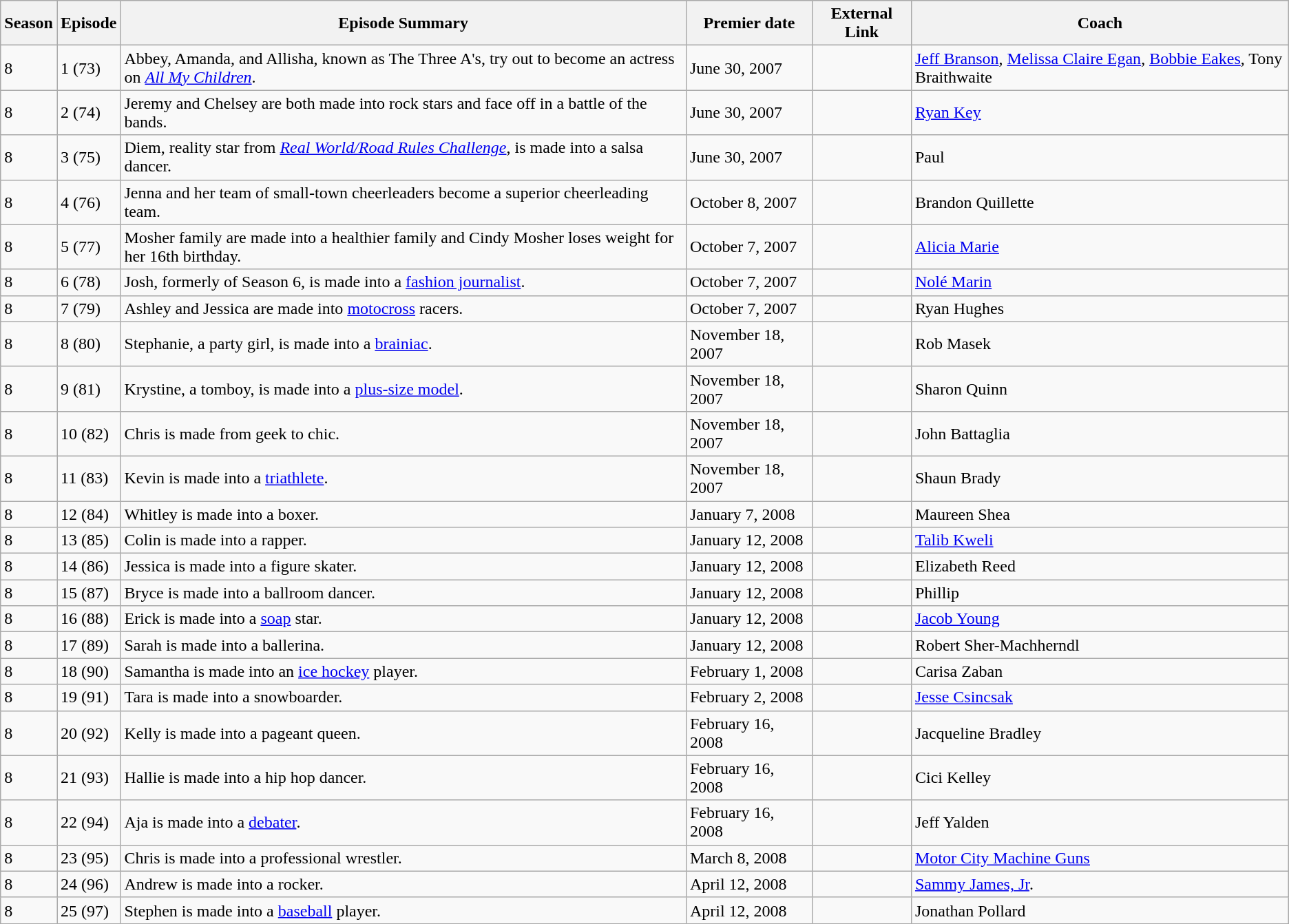<table class="wikitable">
<tr>
<th>Season</th>
<th>Episode</th>
<th>Episode Summary</th>
<th>Premier date</th>
<th>External Link</th>
<th>Coach</th>
</tr>
<tr>
<td>8</td>
<td>1 (73)</td>
<td>Abbey, Amanda, and Allisha, known as The Three A's, try out to become an actress on <em><a href='#'>All My Children</a></em>.</td>
<td>June 30, 2007</td>
<td></td>
<td><a href='#'>Jeff Branson</a>, <a href='#'>Melissa Claire Egan</a>, <a href='#'>Bobbie Eakes</a>, Tony Braithwaite</td>
</tr>
<tr>
<td>8</td>
<td>2 (74)</td>
<td>Jeremy and Chelsey are both made into rock stars and face off in a battle of the bands.</td>
<td>June 30, 2007</td>
<td></td>
<td><a href='#'>Ryan Key</a></td>
</tr>
<tr>
<td>8</td>
<td>3 (75)</td>
<td>Diem, reality star from <em><a href='#'>Real World/Road Rules Challenge</a></em>, is made into a salsa dancer.</td>
<td>June 30, 2007</td>
<td></td>
<td>Paul</td>
</tr>
<tr>
<td>8</td>
<td>4 (76)</td>
<td>Jenna and her team of small-town cheerleaders become a superior cheerleading team.</td>
<td>October 8, 2007</td>
<td></td>
<td>Brandon Quillette</td>
</tr>
<tr>
<td>8</td>
<td>5 (77)</td>
<td>Mosher family are made into a healthier family and Cindy Mosher loses weight for her 16th birthday.</td>
<td>October 7, 2007</td>
<td></td>
<td><a href='#'>Alicia Marie</a></td>
</tr>
<tr>
<td>8</td>
<td>6 (78)</td>
<td>Josh, formerly of Season 6, is made into a <a href='#'>fashion journalist</a>.</td>
<td>October 7, 2007</td>
<td></td>
<td><a href='#'>Nolé Marin</a></td>
</tr>
<tr>
<td>8</td>
<td>7 (79)</td>
<td>Ashley and Jessica are made into <a href='#'>motocross</a> racers.</td>
<td>October 7, 2007</td>
<td></td>
<td>Ryan Hughes</td>
</tr>
<tr>
<td>8</td>
<td>8 (80)</td>
<td>Stephanie, a party girl, is made into a <a href='#'>brainiac</a>.</td>
<td>November 18, 2007</td>
<td></td>
<td>Rob Masek</td>
</tr>
<tr>
<td>8</td>
<td>9 (81)</td>
<td>Krystine, a tomboy, is made into a <a href='#'>plus-size model</a>.</td>
<td>November 18, 2007</td>
<td></td>
<td>Sharon Quinn</td>
</tr>
<tr>
<td>8</td>
<td>10 (82)</td>
<td>Chris is made from geek to chic.</td>
<td>November 18, 2007</td>
<td></td>
<td>John Battaglia</td>
</tr>
<tr>
<td>8</td>
<td>11 (83)</td>
<td>Kevin is made into a <a href='#'>triathlete</a>.</td>
<td>November 18, 2007</td>
<td></td>
<td>Shaun Brady</td>
</tr>
<tr>
<td>8</td>
<td>12 (84)</td>
<td>Whitley is made into a boxer.</td>
<td>January 7, 2008</td>
<td></td>
<td>Maureen Shea</td>
</tr>
<tr>
<td>8</td>
<td>13 (85)</td>
<td>Colin is made into a rapper.</td>
<td>January 12, 2008</td>
<td></td>
<td><a href='#'>Talib Kweli</a></td>
</tr>
<tr>
<td>8</td>
<td>14 (86)</td>
<td>Jessica is made into a figure skater.</td>
<td>January 12, 2008</td>
<td></td>
<td>Elizabeth Reed</td>
</tr>
<tr>
<td>8</td>
<td>15 (87)</td>
<td>Bryce is made into a ballroom dancer.</td>
<td>January 12, 2008</td>
<td></td>
<td>Phillip</td>
</tr>
<tr>
<td>8</td>
<td>16 (88)</td>
<td>Erick is made into a <a href='#'>soap</a> star.</td>
<td>January 12, 2008</td>
<td></td>
<td><a href='#'>Jacob Young</a></td>
</tr>
<tr>
<td>8</td>
<td>17 (89)</td>
<td>Sarah is made into a ballerina.</td>
<td>January 12, 2008</td>
<td></td>
<td>Robert Sher-Machherndl</td>
</tr>
<tr>
<td>8</td>
<td>18 (90)</td>
<td>Samantha is made into an <a href='#'>ice hockey</a> player.</td>
<td>February 1, 2008</td>
<td></td>
<td>Carisa Zaban</td>
</tr>
<tr>
<td>8</td>
<td>19 (91)</td>
<td>Tara is made into a snowboarder.</td>
<td>February 2, 2008</td>
<td></td>
<td><a href='#'>Jesse Csincsak</a></td>
</tr>
<tr>
<td>8</td>
<td>20 (92)</td>
<td>Kelly is made into a pageant queen.</td>
<td>February 16, 2008</td>
<td></td>
<td>Jacqueline Bradley</td>
</tr>
<tr>
<td>8</td>
<td>21 (93)</td>
<td>Hallie is made into a hip hop dancer.</td>
<td>February 16, 2008</td>
<td></td>
<td>Cici Kelley</td>
</tr>
<tr>
<td>8</td>
<td>22 (94)</td>
<td>Aja is made into a <a href='#'>debater</a>.</td>
<td>February 16, 2008</td>
<td></td>
<td>Jeff Yalden</td>
</tr>
<tr>
<td>8</td>
<td>23 (95)</td>
<td>Chris is made into a professional wrestler.</td>
<td>March 8, 2008</td>
<td></td>
<td><a href='#'>Motor City Machine Guns</a></td>
</tr>
<tr>
<td>8</td>
<td>24 (96)</td>
<td>Andrew is made into a rocker.</td>
<td>April 12, 2008</td>
<td></td>
<td><a href='#'>Sammy James, Jr</a>.</td>
</tr>
<tr>
<td>8</td>
<td>25 (97)</td>
<td>Stephen is made into a <a href='#'>baseball</a> player.</td>
<td>April 12, 2008</td>
<td></td>
<td>Jonathan Pollard</td>
</tr>
</table>
